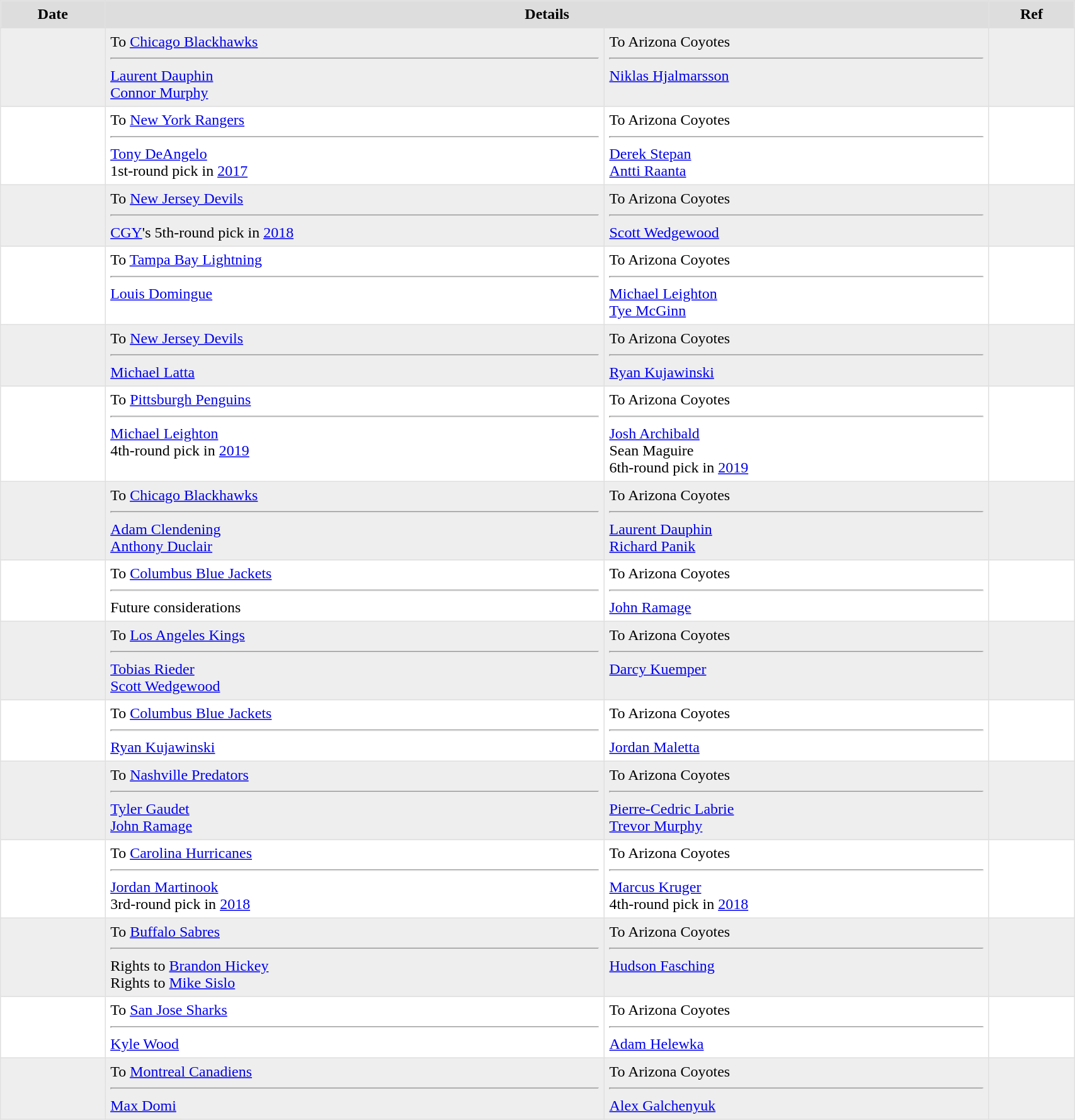<table border=1 style="border-collapse:collapse" bordercolor="#DFDFDF" cellpadding="5" width=90%>
<tr style="background:#ddd; text-align:center;">
<th>Date</th>
<th colspan="2">Details</th>
<th>Ref</th>
</tr>
<tr style="background:#eee;">
<td></td>
<td valign="top">To <a href='#'>Chicago Blackhawks</a><hr><a href='#'>Laurent Dauphin</a><br><a href='#'>Connor Murphy</a></td>
<td valign="top">To Arizona Coyotes<hr><a href='#'>Niklas Hjalmarsson</a></td>
<td></td>
</tr>
<tr>
<td></td>
<td valign="top">To <a href='#'>New York Rangers</a><hr><a href='#'>Tony DeAngelo</a><br>1st-round pick in <a href='#'>2017</a></td>
<td valign="top">To Arizona Coyotes<hr><a href='#'>Derek Stepan</a><br><a href='#'>Antti Raanta</a></td>
<td></td>
</tr>
<tr style="background:#eee;">
<td></td>
<td valign="top">To <a href='#'>New Jersey Devils</a><hr><a href='#'>CGY</a>'s 5th-round pick in <a href='#'>2018</a></td>
<td valign="top">To Arizona Coyotes<hr><a href='#'>Scott Wedgewood</a></td>
<td></td>
</tr>
<tr>
<td></td>
<td valign="top">To <a href='#'>Tampa Bay Lightning</a><hr><a href='#'>Louis Domingue</a></td>
<td valign="top">To Arizona Coyotes<hr><a href='#'>Michael Leighton</a><br><a href='#'>Tye McGinn</a></td>
<td></td>
</tr>
<tr style="background:#eee;">
<td></td>
<td valign="top">To <a href='#'>New Jersey Devils</a><hr><a href='#'>Michael Latta</a></td>
<td valign="top">To Arizona Coyotes<hr><a href='#'>Ryan Kujawinski</a></td>
<td></td>
</tr>
<tr>
<td></td>
<td valign="top">To <a href='#'>Pittsburgh Penguins</a><hr><a href='#'>Michael Leighton</a><br>4th-round pick in <a href='#'>2019</a></td>
<td valign="top">To Arizona Coyotes<hr><a href='#'>Josh Archibald</a><br>Sean Maguire<br>6th-round pick in <a href='#'>2019</a></td>
<td></td>
</tr>
<tr style="background:#eee;">
<td></td>
<td valign="top">To <a href='#'>Chicago Blackhawks</a><hr><a href='#'>Adam Clendening</a><br><a href='#'>Anthony Duclair</a></td>
<td valign="top">To Arizona Coyotes<hr><a href='#'>Laurent Dauphin</a><br><a href='#'>Richard Panik</a></td>
<td></td>
</tr>
<tr>
<td></td>
<td valign="top">To <a href='#'>Columbus Blue Jackets</a><hr>Future considerations</td>
<td valign="top">To Arizona Coyotes<hr><a href='#'>John Ramage</a></td>
<td></td>
</tr>
<tr style="background:#eee;">
<td></td>
<td valign="top">To <a href='#'>Los Angeles Kings</a><hr><a href='#'>Tobias Rieder</a><br><a href='#'>Scott Wedgewood</a></td>
<td valign="top">To Arizona Coyotes<hr><a href='#'>Darcy Kuemper</a></td>
<td></td>
</tr>
<tr>
<td></td>
<td valign="top">To <a href='#'>Columbus Blue Jackets</a><hr><a href='#'>Ryan Kujawinski</a></td>
<td valign="top">To Arizona Coyotes<hr><a href='#'>Jordan Maletta</a></td>
<td></td>
</tr>
<tr style="background:#eee;">
<td></td>
<td valign="top">To <a href='#'>Nashville Predators</a><hr><a href='#'>Tyler Gaudet</a><br><a href='#'>John Ramage</a></td>
<td valign="top">To Arizona Coyotes<hr><a href='#'>Pierre-Cedric Labrie</a><br><a href='#'>Trevor Murphy</a></td>
<td></td>
</tr>
<tr>
<td></td>
<td valign="top">To <a href='#'>Carolina Hurricanes</a><hr><a href='#'>Jordan Martinook</a><br>3rd-round pick in <a href='#'>2018</a></td>
<td valign="top">To Arizona Coyotes<hr><a href='#'>Marcus Kruger</a><br>4th-round pick in <a href='#'>2018</a></td>
<td></td>
</tr>
<tr style="background:#eee;">
<td></td>
<td valign="top">To <a href='#'>Buffalo Sabres</a><hr>Rights to <a href='#'>Brandon Hickey</a><br>Rights to <a href='#'>Mike Sislo</a></td>
<td valign="top">To Arizona Coyotes<hr><a href='#'>Hudson Fasching</a></td>
<td></td>
</tr>
<tr>
<td></td>
<td valign="top">To <a href='#'>San Jose Sharks</a><hr><a href='#'>Kyle Wood</a></td>
<td valign="top">To Arizona Coyotes<hr><a href='#'>Adam Helewka</a></td>
<td></td>
</tr>
<tr style="background:#eee;">
<td></td>
<td valign="top">To <a href='#'>Montreal Canadiens</a><hr><a href='#'>Max Domi</a></td>
<td valign="top">To Arizona Coyotes<hr><a href='#'>Alex Galchenyuk</a></td>
<td></td>
</tr>
</table>
